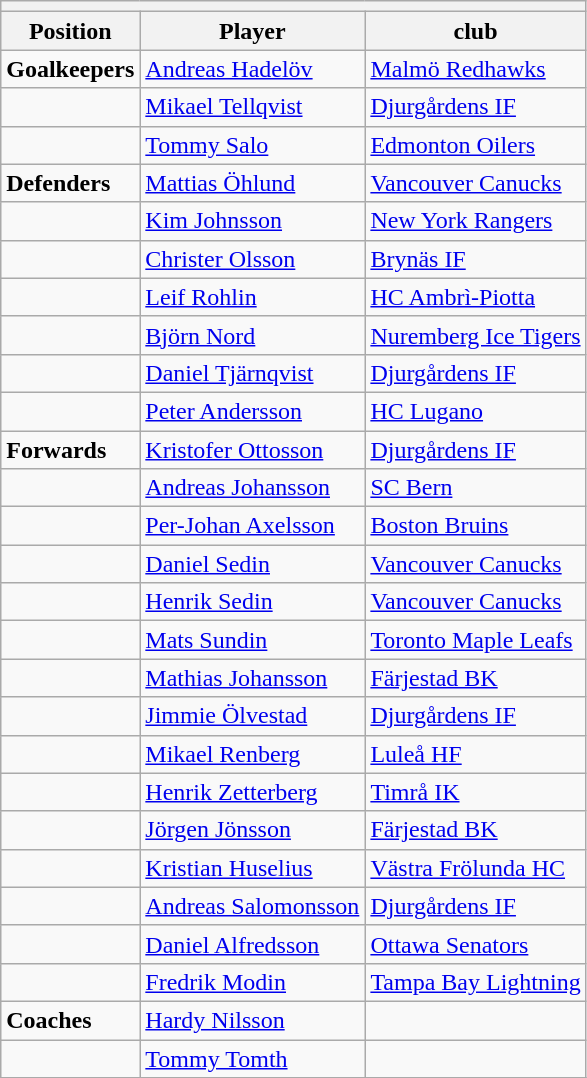<table class=wikitable>
<tr>
<th colspan="7"></th>
</tr>
<tr>
<th>Position</th>
<th>Player</th>
<th>club</th>
</tr>
<tr>
<td><strong>Goalkeepers</strong></td>
<td><a href='#'>Andreas Hadelöv</a></td>
<td><a href='#'>Malmö Redhawks</a></td>
</tr>
<tr>
<td></td>
<td><a href='#'>Mikael Tellqvist</a></td>
<td><a href='#'>Djurgårdens IF</a></td>
</tr>
<tr>
<td></td>
<td><a href='#'>Tommy Salo</a></td>
<td><a href='#'>Edmonton Oilers</a></td>
</tr>
<tr>
<td><strong>Defenders</strong></td>
<td><a href='#'>Mattias Öhlund</a></td>
<td><a href='#'>Vancouver Canucks</a></td>
</tr>
<tr>
<td></td>
<td><a href='#'>Kim Johnsson</a></td>
<td><a href='#'>New York Rangers</a></td>
</tr>
<tr>
<td></td>
<td><a href='#'>Christer Olsson</a></td>
<td><a href='#'>Brynäs IF</a></td>
</tr>
<tr>
<td></td>
<td><a href='#'>Leif Rohlin</a></td>
<td><a href='#'>HC Ambrì-Piotta</a></td>
</tr>
<tr>
<td></td>
<td><a href='#'>Björn Nord</a></td>
<td><a href='#'>Nuremberg Ice Tigers</a></td>
</tr>
<tr>
<td></td>
<td><a href='#'>Daniel Tjärnqvist</a></td>
<td><a href='#'>Djurgårdens IF</a></td>
</tr>
<tr>
<td></td>
<td><a href='#'>Peter Andersson</a></td>
<td><a href='#'>HC Lugano</a></td>
</tr>
<tr>
<td><strong>Forwards</strong></td>
<td><a href='#'>Kristofer Ottosson</a></td>
<td><a href='#'>Djurgårdens IF</a></td>
</tr>
<tr>
<td></td>
<td><a href='#'>Andreas Johansson</a></td>
<td><a href='#'>SC Bern</a></td>
</tr>
<tr>
<td></td>
<td><a href='#'>Per-Johan Axelsson</a></td>
<td><a href='#'>Boston Bruins</a></td>
</tr>
<tr>
<td></td>
<td><a href='#'>Daniel Sedin</a></td>
<td><a href='#'>Vancouver Canucks</a></td>
</tr>
<tr>
<td></td>
<td><a href='#'>Henrik Sedin</a></td>
<td><a href='#'>Vancouver Canucks</a></td>
</tr>
<tr>
<td></td>
<td><a href='#'>Mats Sundin</a></td>
<td><a href='#'>Toronto Maple Leafs</a></td>
</tr>
<tr>
<td></td>
<td><a href='#'>Mathias Johansson</a></td>
<td><a href='#'>Färjestad BK</a></td>
</tr>
<tr>
<td></td>
<td><a href='#'>Jimmie Ölvestad</a></td>
<td><a href='#'>Djurgårdens IF</a></td>
</tr>
<tr>
<td></td>
<td><a href='#'>Mikael Renberg</a></td>
<td><a href='#'>Luleå HF</a></td>
</tr>
<tr>
<td></td>
<td><a href='#'>Henrik Zetterberg</a></td>
<td><a href='#'>Timrå IK</a></td>
</tr>
<tr>
<td></td>
<td><a href='#'>Jörgen Jönsson</a></td>
<td><a href='#'>Färjestad BK</a></td>
</tr>
<tr>
<td></td>
<td><a href='#'>Kristian Huselius</a></td>
<td><a href='#'>Västra Frölunda HC</a></td>
</tr>
<tr>
<td></td>
<td><a href='#'>Andreas Salomonsson</a></td>
<td><a href='#'>Djurgårdens IF</a></td>
</tr>
<tr>
<td></td>
<td><a href='#'>Daniel Alfredsson</a></td>
<td><a href='#'>Ottawa Senators</a></td>
</tr>
<tr>
<td></td>
<td><a href='#'>Fredrik Modin</a></td>
<td><a href='#'>Tampa Bay Lightning</a></td>
</tr>
<tr>
<td><strong>Coaches</strong></td>
<td><a href='#'>Hardy Nilsson</a></td>
<td></td>
</tr>
<tr>
<td></td>
<td><a href='#'>Tommy Tomth</a></td>
<td></td>
</tr>
<tr>
</tr>
</table>
